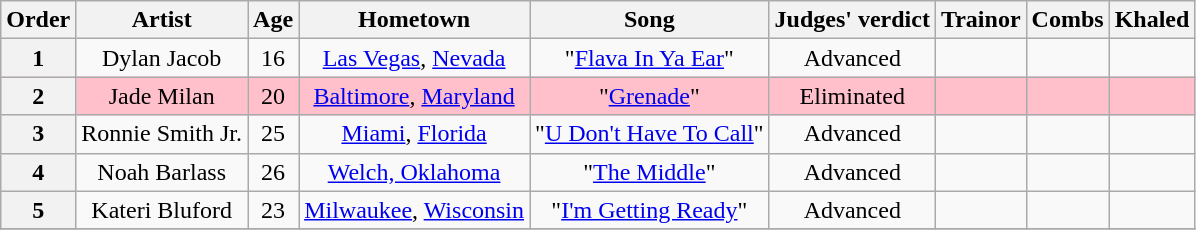<table class="wikitable plainrowheaders" style="text-align: center;">
<tr>
<th>Order</th>
<th>Artist</th>
<th>Age</th>
<th>Hometown</th>
<th>Song</th>
<th>Judges' verdict</th>
<th>Trainor</th>
<th>Combs</th>
<th>Khaled</th>
</tr>
<tr>
<th>1</th>
<td>Dylan Jacob</td>
<td>16</td>
<td><a href='#'>Las Vegas</a>, <a href='#'>Nevada</a></td>
<td>"<a href='#'>Flava In Ya Ear</a>"</td>
<td>Advanced</td>
<td style="text-align:center;"></td>
<td style="text-align:center;"></td>
<td style="text-align:center;"></td>
</tr>
<tr style="background:pink;">
<th>2</th>
<td>Jade Milan</td>
<td>20</td>
<td><a href='#'>Baltimore</a>, <a href='#'>Maryland</a></td>
<td>"<a href='#'>Grenade</a>"</td>
<td>Eliminated</td>
<td style="text-align:center;"></td>
<td style="text-align:center;"></td>
<td style="text-align:center;"></td>
</tr>
<tr>
<th>3</th>
<td>Ronnie Smith Jr.</td>
<td>25</td>
<td><a href='#'>Miami</a>, <a href='#'>Florida</a></td>
<td>"<a href='#'>U Don't Have To Call</a>"</td>
<td>Advanced</td>
<td style="text-align:center;"></td>
<td style="text-align:center;"></td>
<td style="text-align:center;"></td>
</tr>
<tr>
<th>4</th>
<td>Noah Barlass</td>
<td>26</td>
<td><a href='#'>Welch, Oklahoma</a></td>
<td>"<a href='#'>The Middle</a>"</td>
<td>Advanced</td>
<td style="text-align:center;"></td>
<td style="text-align:center;"></td>
<td style="text-align:center;"></td>
</tr>
<tr>
<th>5</th>
<td>Kateri Bluford</td>
<td>23</td>
<td><a href='#'>Milwaukee</a>, <a href='#'>Wisconsin</a></td>
<td>"<a href='#'>I'm Getting Ready</a>"</td>
<td>Advanced</td>
<td style="text-align:center;"></td>
<td style="text-align:center;"></td>
<td style="text-align:center;"></td>
</tr>
<tr>
</tr>
</table>
